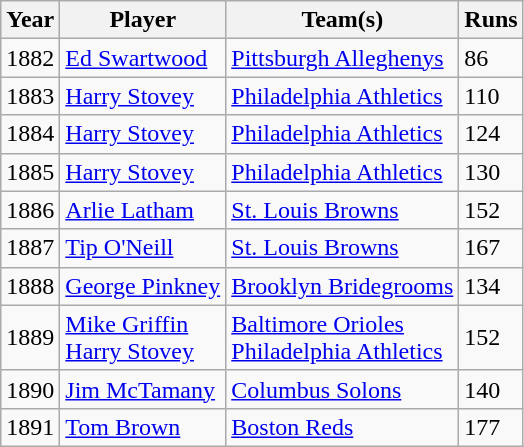<table class="wikitable sortable">
<tr>
<th>Year</th>
<th>Player</th>
<th>Team(s)</th>
<th>Runs</th>
</tr>
<tr>
<td>1882</td>
<td><a href='#'>Ed Swartwood</a></td>
<td><a href='#'>Pittsburgh Alleghenys</a></td>
<td>86</td>
</tr>
<tr>
<td>1883</td>
<td><a href='#'>Harry Stovey</a></td>
<td><a href='#'>Philadelphia Athletics</a></td>
<td>110</td>
</tr>
<tr>
<td>1884</td>
<td><a href='#'>Harry Stovey</a></td>
<td><a href='#'>Philadelphia Athletics</a></td>
<td>124</td>
</tr>
<tr>
<td>1885</td>
<td><a href='#'>Harry Stovey</a></td>
<td><a href='#'>Philadelphia Athletics</a></td>
<td>130</td>
</tr>
<tr>
<td>1886</td>
<td><a href='#'>Arlie Latham</a></td>
<td><a href='#'>St. Louis Browns</a></td>
<td>152</td>
</tr>
<tr>
<td>1887</td>
<td><a href='#'>Tip O'Neill</a></td>
<td><a href='#'>St. Louis Browns</a></td>
<td>167</td>
</tr>
<tr>
<td>1888</td>
<td><a href='#'>George Pinkney</a></td>
<td><a href='#'>Brooklyn Bridegrooms</a></td>
<td>134</td>
</tr>
<tr>
<td>1889</td>
<td><a href='#'>Mike Griffin</a><br><a href='#'>Harry Stovey</a></td>
<td><a href='#'>Baltimore Orioles</a><br><a href='#'>Philadelphia Athletics</a></td>
<td>152</td>
</tr>
<tr>
<td>1890</td>
<td><a href='#'>Jim McTamany</a></td>
<td><a href='#'>Columbus Solons</a></td>
<td>140</td>
</tr>
<tr>
<td>1891</td>
<td><a href='#'>Tom Brown</a></td>
<td><a href='#'>Boston Reds</a></td>
<td>177</td>
</tr>
</table>
